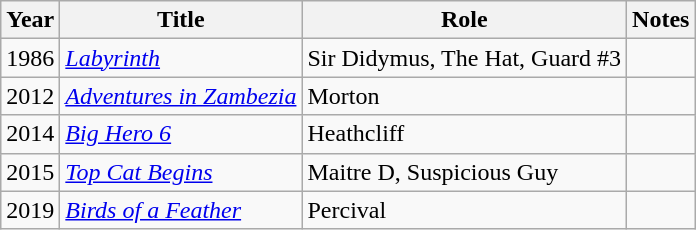<table class="wikitable sortable">
<tr>
<th>Year</th>
<th>Title</th>
<th>Role</th>
<th>Notes</th>
</tr>
<tr>
<td>1986</td>
<td><em><a href='#'>Labyrinth</a></em></td>
<td>Sir Didymus, The Hat, Guard #3</td>
<td></td>
</tr>
<tr>
<td>2012</td>
<td><em><a href='#'>Adventures in Zambezia</a></em></td>
<td>Morton</td>
<td></td>
</tr>
<tr>
<td>2014</td>
<td><em><a href='#'>Big Hero 6</a></em></td>
<td>Heathcliff</td>
<td></td>
</tr>
<tr>
<td>2015</td>
<td><em><a href='#'>Top Cat Begins</a></em></td>
<td>Maitre D, Suspicious Guy</td>
<td></td>
</tr>
<tr>
<td>2019</td>
<td><em><a href='#'>Birds of a Feather</a></em></td>
<td>Percival</td>
<td></td>
</tr>
</table>
